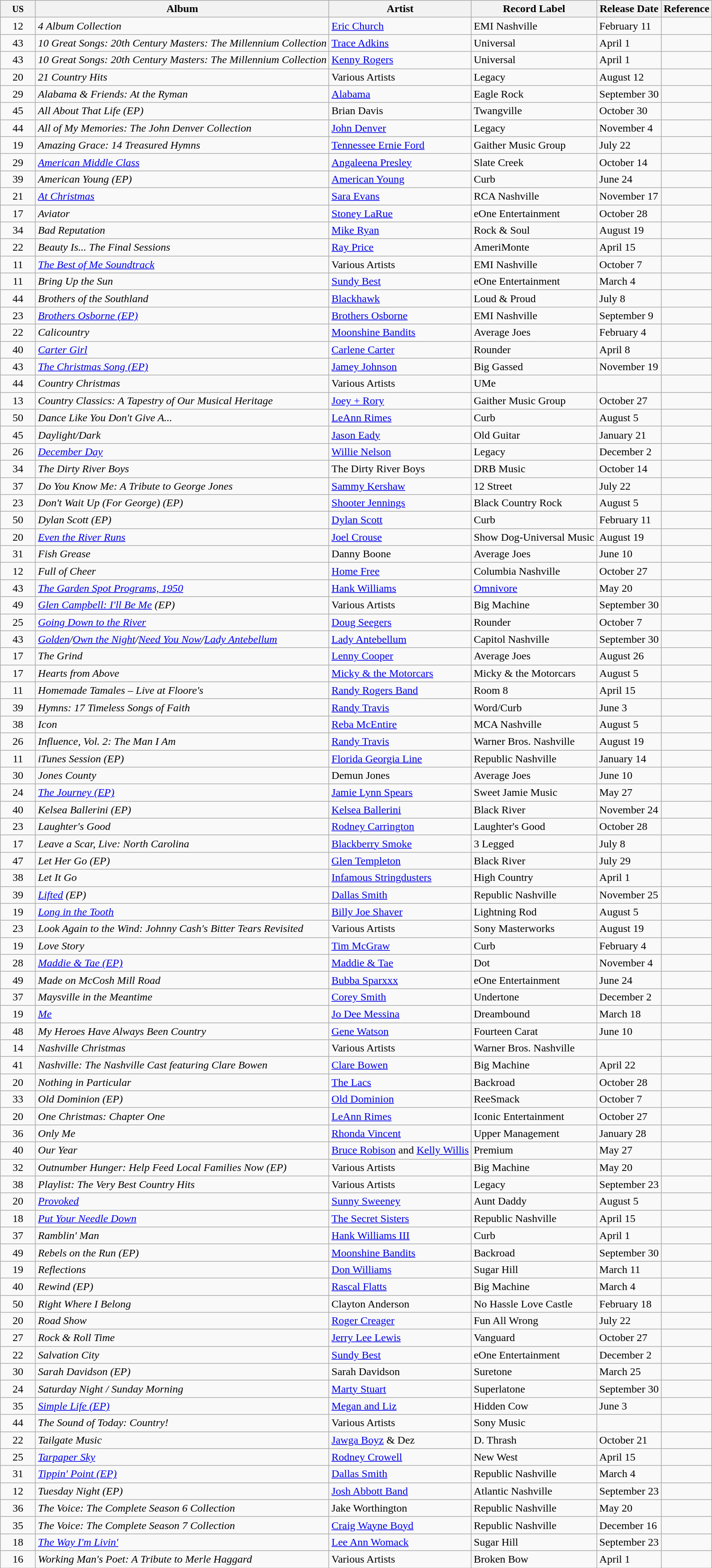<table class="wikitable sortable">
<tr>
<th width=45><small>US</small></th>
<th>Album</th>
<th>Artist</th>
<th>Record Label</th>
<th>Release Date</th>
<th>Reference</th>
</tr>
<tr>
<td align=center>12</td>
<td><em>4 Album Collection</em></td>
<td><a href='#'>Eric Church</a></td>
<td>EMI Nashville</td>
<td>February 11</td>
<td></td>
</tr>
<tr>
<td align=center>43</td>
<td><em>10 Great Songs: 20th Century Masters: The Millennium Collection</em></td>
<td><a href='#'>Trace Adkins</a></td>
<td>Universal</td>
<td>April 1</td>
<td></td>
</tr>
<tr>
<td align=center>43</td>
<td><em>10 Great Songs: 20th Century Masters: The Millennium Collection</em></td>
<td><a href='#'>Kenny Rogers</a></td>
<td>Universal</td>
<td>April 1</td>
<td></td>
</tr>
<tr>
<td align=center>20</td>
<td><em>21 Country Hits</em></td>
<td>Various Artists</td>
<td>Legacy</td>
<td>August 12</td>
<td></td>
</tr>
<tr>
<td align=center>29</td>
<td><em>Alabama & Friends: At the Ryman</em></td>
<td><a href='#'>Alabama</a></td>
<td>Eagle Rock</td>
<td>September 30</td>
<td></td>
</tr>
<tr>
<td align=center>45</td>
<td><em>All About That Life (EP)</em></td>
<td>Brian Davis</td>
<td>Twangville</td>
<td>October 30</td>
<td></td>
</tr>
<tr>
<td align=center>44</td>
<td><em>All of My Memories: The John Denver Collection </em></td>
<td><a href='#'>John Denver</a></td>
<td>Legacy</td>
<td>November 4</td>
<td></td>
</tr>
<tr>
<td align=center>19</td>
<td><em>Amazing Grace: 14 Treasured Hymns</em></td>
<td><a href='#'>Tennessee Ernie Ford</a></td>
<td>Gaither Music Group</td>
<td>July 22</td>
<td></td>
</tr>
<tr>
<td align=center>29</td>
<td><em><a href='#'>American Middle Class</a></em></td>
<td><a href='#'>Angaleena Presley</a></td>
<td>Slate Creek</td>
<td>October 14</td>
<td></td>
</tr>
<tr>
<td align=center>39</td>
<td><em>American Young (EP)</em></td>
<td><a href='#'>American Young</a></td>
<td>Curb</td>
<td>June 24</td>
<td></td>
</tr>
<tr>
<td align=center>21</td>
<td><em><a href='#'>At Christmas</a></em></td>
<td><a href='#'>Sara Evans</a></td>
<td>RCA Nashville</td>
<td>November 17</td>
<td></td>
</tr>
<tr>
<td align=center>17</td>
<td><em>Aviator</em></td>
<td><a href='#'>Stoney LaRue</a></td>
<td>eOne Entertainment</td>
<td>October 28</td>
<td></td>
</tr>
<tr>
<td align=center>34</td>
<td><em>Bad Reputation</em></td>
<td><a href='#'>Mike Ryan</a></td>
<td>Rock & Soul</td>
<td>August 19</td>
<td></td>
</tr>
<tr>
<td align=center>22</td>
<td><em>Beauty Is... The Final Sessions</em></td>
<td><a href='#'>Ray Price</a></td>
<td>AmeriMonte</td>
<td>April 15</td>
<td></td>
</tr>
<tr>
<td align=center>11</td>
<td><em><a href='#'>The Best of Me Soundtrack</a></em></td>
<td>Various Artists</td>
<td>EMI Nashville</td>
<td>October 7</td>
<td></td>
</tr>
<tr>
<td align=center>11</td>
<td><em>Bring Up the Sun</em></td>
<td><a href='#'>Sundy Best</a></td>
<td>eOne Entertainment</td>
<td>March 4</td>
<td></td>
</tr>
<tr>
<td align=center>44</td>
<td><em>Brothers of the Southland</em></td>
<td><a href='#'>Blackhawk</a></td>
<td>Loud & Proud</td>
<td>July 8</td>
<td></td>
</tr>
<tr>
<td align=center>23</td>
<td><em><a href='#'>Brothers Osborne (EP)</a></em></td>
<td><a href='#'>Brothers Osborne</a></td>
<td>EMI Nashville</td>
<td>September 9</td>
<td></td>
</tr>
<tr>
<td align=center>22</td>
<td><em>Calicountry</em></td>
<td><a href='#'>Moonshine Bandits</a></td>
<td>Average Joes</td>
<td>February 4</td>
<td></td>
</tr>
<tr>
<td align=center>40</td>
<td><em><a href='#'>Carter Girl</a></em></td>
<td><a href='#'>Carlene Carter</a></td>
<td>Rounder</td>
<td>April 8</td>
<td></td>
</tr>
<tr>
<td align=center>43</td>
<td><em><a href='#'>The Christmas Song (EP)</a></em></td>
<td><a href='#'>Jamey Johnson</a></td>
<td>Big Gassed</td>
<td>November 19</td>
<td></td>
</tr>
<tr>
<td align=center>44</td>
<td><em>Country Christmas</em></td>
<td>Various Artists</td>
<td>UMe</td>
<td></td>
<td></td>
</tr>
<tr>
<td align=center>13</td>
<td><em>Country Classics: A Tapestry of Our Musical Heritage</em></td>
<td><a href='#'>Joey + Rory</a></td>
<td>Gaither Music Group</td>
<td>October 27</td>
<td></td>
</tr>
<tr>
<td align=center>50</td>
<td><em>Dance Like You Don't Give A...</em></td>
<td><a href='#'>LeAnn Rimes</a></td>
<td>Curb</td>
<td>August 5</td>
<td></td>
</tr>
<tr>
<td align=center>45</td>
<td><em>Daylight/Dark</em></td>
<td><a href='#'>Jason Eady</a></td>
<td>Old Guitar</td>
<td>January 21</td>
<td></td>
</tr>
<tr>
<td align=center>26</td>
<td><em><a href='#'>December Day</a></em></td>
<td><a href='#'>Willie Nelson</a></td>
<td>Legacy</td>
<td>December 2</td>
<td></td>
</tr>
<tr>
<td align=center>34</td>
<td><em>The Dirty River Boys</em></td>
<td>The Dirty River Boys</td>
<td>DRB Music</td>
<td>October 14</td>
<td></td>
</tr>
<tr>
<td align=center>37</td>
<td><em>Do You Know Me: A Tribute to George Jones</em></td>
<td><a href='#'>Sammy Kershaw</a></td>
<td>12 Street</td>
<td>July 22</td>
<td></td>
</tr>
<tr>
<td align=center>23</td>
<td><em>Don't Wait Up (For George) (EP)</em></td>
<td><a href='#'>Shooter Jennings</a></td>
<td>Black Country Rock</td>
<td>August 5</td>
<td></td>
</tr>
<tr>
<td align=center>50</td>
<td><em>Dylan Scott (EP)</em></td>
<td><a href='#'>Dylan Scott</a></td>
<td>Curb</td>
<td>February 11</td>
<td></td>
</tr>
<tr>
<td align=center>20</td>
<td><em><a href='#'>Even the River Runs</a></em></td>
<td><a href='#'>Joel Crouse</a></td>
<td>Show Dog-Universal Music</td>
<td>August 19</td>
<td></td>
</tr>
<tr>
<td align=center>31</td>
<td><em>Fish Grease</em></td>
<td>Danny Boone</td>
<td>Average Joes</td>
<td>June 10</td>
<td></td>
</tr>
<tr>
<td align=center>12</td>
<td><em>Full of Cheer</em></td>
<td><a href='#'>Home Free</a></td>
<td>Columbia Nashville</td>
<td>October 27</td>
<td></td>
</tr>
<tr>
<td align=center>43</td>
<td><em><a href='#'>The Garden Spot Programs, 1950</a></em></td>
<td><a href='#'>Hank Williams</a></td>
<td><a href='#'>Omnivore</a></td>
<td>May 20</td>
<td></td>
</tr>
<tr>
<td align=center>49</td>
<td><em><a href='#'>Glen Campbell: I'll Be Me</a> (EP)</em></td>
<td>Various Artists</td>
<td>Big Machine</td>
<td>September 30</td>
<td></td>
</tr>
<tr>
<td align=center>25</td>
<td><em><a href='#'>Going Down to the River</a></em></td>
<td><a href='#'>Doug Seegers</a></td>
<td>Rounder</td>
<td>October 7</td>
<td></td>
</tr>
<tr>
<td align=center>43</td>
<td><em><a href='#'>Golden</a>/<a href='#'>Own the Night</a>/<a href='#'>Need You Now</a>/<a href='#'>Lady Antebellum</a></em></td>
<td><a href='#'>Lady Antebellum</a></td>
<td>Capitol Nashville</td>
<td>September 30</td>
<td></td>
</tr>
<tr>
<td align=center>17</td>
<td><em>The Grind</em></td>
<td><a href='#'>Lenny Cooper</a></td>
<td>Average Joes</td>
<td>August 26</td>
<td></td>
</tr>
<tr>
<td align=center>17</td>
<td><em>Hearts from Above</em></td>
<td><a href='#'>Micky & the Motorcars</a></td>
<td>Micky & the Motorcars</td>
<td>August 5</td>
<td></td>
</tr>
<tr>
<td align=center>11</td>
<td><em>Homemade Tamales – Live at Floore's</em></td>
<td><a href='#'>Randy Rogers Band</a></td>
<td>Room 8</td>
<td>April 15</td>
<td></td>
</tr>
<tr>
<td align=center>39</td>
<td><em>Hymns: 17 Timeless Songs of Faith</em></td>
<td><a href='#'>Randy Travis</a></td>
<td>Word/Curb</td>
<td>June 3</td>
<td></td>
</tr>
<tr>
<td align=center>38</td>
<td><em>Icon</em></td>
<td><a href='#'>Reba McEntire</a></td>
<td>MCA Nashville</td>
<td>August 5</td>
<td></td>
</tr>
<tr>
<td align=center>26</td>
<td><em>Influence, Vol. 2: The Man I Am</em></td>
<td><a href='#'>Randy Travis</a></td>
<td>Warner Bros. Nashville</td>
<td>August 19</td>
<td></td>
</tr>
<tr>
<td align=center>11</td>
<td><em>iTunes Session (EP)</em></td>
<td><a href='#'>Florida Georgia Line</a></td>
<td>Republic Nashville</td>
<td>January 14</td>
<td></td>
</tr>
<tr>
<td align=center>30</td>
<td><em>Jones County</em></td>
<td>Demun Jones</td>
<td>Average Joes</td>
<td>June 10</td>
<td></td>
</tr>
<tr>
<td align=center>24</td>
<td><em><a href='#'>The Journey (EP)</a></em></td>
<td><a href='#'>Jamie Lynn Spears</a></td>
<td>Sweet Jamie Music</td>
<td>May 27</td>
<td></td>
</tr>
<tr>
<td align=center>40</td>
<td><em>Kelsea Ballerini (EP)</em></td>
<td><a href='#'>Kelsea Ballerini</a></td>
<td>Black River</td>
<td>November 24</td>
<td></td>
</tr>
<tr>
<td align=center>23</td>
<td><em>Laughter's Good</em></td>
<td><a href='#'>Rodney Carrington</a></td>
<td>Laughter's Good</td>
<td>October 28</td>
<td></td>
</tr>
<tr>
<td align=center>17</td>
<td><em>Leave a Scar, Live: North Carolina</em></td>
<td><a href='#'>Blackberry Smoke</a></td>
<td>3 Legged</td>
<td>July 8</td>
<td></td>
</tr>
<tr>
<td align=center>47</td>
<td><em>Let Her Go (EP)</em></td>
<td><a href='#'>Glen Templeton</a></td>
<td>Black River</td>
<td>July 29</td>
<td></td>
</tr>
<tr>
<td align=center>38</td>
<td><em>Let It Go</em></td>
<td><a href='#'>Infamous Stringdusters</a></td>
<td>High Country</td>
<td>April 1</td>
<td></td>
</tr>
<tr>
<td align=center>39</td>
<td><em><a href='#'>Lifted</a> (EP)</em></td>
<td><a href='#'>Dallas Smith</a></td>
<td>Republic Nashville</td>
<td>November 25</td>
<td></td>
</tr>
<tr>
<td align=center>19</td>
<td><em><a href='#'>Long in the Tooth</a></em></td>
<td><a href='#'>Billy Joe Shaver</a></td>
<td>Lightning Rod</td>
<td>August 5</td>
<td></td>
</tr>
<tr>
<td align=center>23</td>
<td><em>Look Again to the Wind: Johnny Cash's Bitter Tears Revisited</em></td>
<td>Various Artists</td>
<td>Sony Masterworks</td>
<td>August 19</td>
<td></td>
</tr>
<tr>
<td align=center>19</td>
<td><em>Love Story</em></td>
<td><a href='#'>Tim McGraw</a></td>
<td>Curb</td>
<td>February 4</td>
<td></td>
</tr>
<tr>
<td align=center>28</td>
<td><em><a href='#'>Maddie & Tae (EP)</a></em></td>
<td><a href='#'>Maddie & Tae</a></td>
<td>Dot</td>
<td>November 4</td>
<td></td>
</tr>
<tr>
<td align=center>49</td>
<td><em>Made on McCosh Mill Road</em></td>
<td><a href='#'>Bubba Sparxxx</a></td>
<td>eOne Entertainment</td>
<td>June 24</td>
<td></td>
</tr>
<tr>
<td align=center>37</td>
<td><em>Maysville in the Meantime</em></td>
<td><a href='#'>Corey Smith</a></td>
<td>Undertone</td>
<td>December 2</td>
<td></td>
</tr>
<tr>
<td align=center>19</td>
<td><em><a href='#'>Me</a></em></td>
<td><a href='#'>Jo Dee Messina</a></td>
<td>Dreambound</td>
<td>March 18</td>
<td></td>
</tr>
<tr>
<td align=center>48</td>
<td><em>My Heroes Have Always Been Country</em></td>
<td><a href='#'>Gene Watson</a></td>
<td>Fourteen Carat</td>
<td>June 10</td>
<td></td>
</tr>
<tr>
<td align=center>14</td>
<td><em>Nashville Christmas</em></td>
<td>Various Artists</td>
<td>Warner Bros. Nashville</td>
<td></td>
<td></td>
</tr>
<tr>
<td align=center>41</td>
<td><em>Nashville: The Nashville Cast featuring Clare Bowen</em></td>
<td><a href='#'>Clare Bowen</a></td>
<td>Big Machine</td>
<td>April 22</td>
<td></td>
</tr>
<tr>
<td align=center>20</td>
<td><em>Nothing in Particular</em></td>
<td><a href='#'>The Lacs</a></td>
<td>Backroad</td>
<td>October 28</td>
<td></td>
</tr>
<tr>
<td align=center>33</td>
<td><em>Old Dominion (EP)</em></td>
<td><a href='#'>Old Dominion</a></td>
<td>ReeSmack</td>
<td>October 7</td>
<td></td>
</tr>
<tr>
<td align=center>20</td>
<td><em>One Christmas: Chapter One</em></td>
<td><a href='#'>LeAnn Rimes</a></td>
<td>Iconic Entertainment</td>
<td>October 27</td>
<td></td>
</tr>
<tr>
<td align=center>36</td>
<td><em>Only Me</em></td>
<td><a href='#'>Rhonda Vincent</a></td>
<td>Upper Management</td>
<td>January 28</td>
<td></td>
</tr>
<tr>
<td align=center>40</td>
<td><em>Our Year</em></td>
<td><a href='#'>Bruce Robison</a> and <a href='#'>Kelly Willis</a></td>
<td>Premium</td>
<td>May 27</td>
<td></td>
</tr>
<tr>
<td align=center>32</td>
<td><em>Outnumber Hunger: Help Feed Local Families Now (EP)</em></td>
<td>Various Artists</td>
<td>Big Machine</td>
<td>May 20</td>
<td></td>
</tr>
<tr>
<td align=center>38</td>
<td><em>Playlist: The Very Best Country Hits</em></td>
<td>Various Artists</td>
<td>Legacy</td>
<td>September 23</td>
<td></td>
</tr>
<tr>
<td align=center>20</td>
<td><em><a href='#'>Provoked</a></em></td>
<td><a href='#'>Sunny Sweeney</a></td>
<td>Aunt Daddy</td>
<td>August 5</td>
<td></td>
</tr>
<tr>
<td align=center>18</td>
<td><em><a href='#'>Put Your Needle Down</a></em></td>
<td><a href='#'>The Secret Sisters</a></td>
<td>Republic Nashville</td>
<td>April 15</td>
<td></td>
</tr>
<tr>
<td align=center>37</td>
<td><em>Ramblin' Man</em></td>
<td><a href='#'>Hank Williams III</a></td>
<td>Curb</td>
<td>April 1</td>
<td></td>
</tr>
<tr>
<td align=center>49</td>
<td><em>Rebels on the Run (EP)</em></td>
<td><a href='#'>Moonshine Bandits</a></td>
<td>Backroad</td>
<td>September 30</td>
<td></td>
</tr>
<tr>
<td align=center>19</td>
<td><em>Reflections</em></td>
<td><a href='#'>Don Williams</a></td>
<td>Sugar Hill</td>
<td>March 11</td>
<td></td>
</tr>
<tr>
<td align=center>40</td>
<td><em>Rewind (EP)</em></td>
<td><a href='#'>Rascal Flatts</a></td>
<td>Big Machine</td>
<td>March 4</td>
<td></td>
</tr>
<tr>
<td align=center>50</td>
<td><em>Right Where I Belong</em></td>
<td>Clayton Anderson</td>
<td>No Hassle Love Castle</td>
<td>February 18</td>
<td></td>
</tr>
<tr>
<td align=center>20</td>
<td><em>Road Show</em></td>
<td><a href='#'>Roger Creager</a></td>
<td>Fun All Wrong</td>
<td>July 22</td>
<td></td>
</tr>
<tr>
<td align=center>27</td>
<td><em>Rock & Roll Time</em></td>
<td><a href='#'>Jerry Lee Lewis</a></td>
<td>Vanguard</td>
<td>October 27</td>
<td></td>
</tr>
<tr>
<td align=center>22</td>
<td><em>Salvation City</em></td>
<td><a href='#'>Sundy Best</a></td>
<td>eOne Entertainment</td>
<td>December 2</td>
<td></td>
</tr>
<tr>
<td align=center>30</td>
<td><em>Sarah Davidson (EP)</em></td>
<td>Sarah Davidson</td>
<td>Suretone</td>
<td>March 25</td>
<td></td>
</tr>
<tr>
<td align=center>24</td>
<td><em>Saturday Night / Sunday Morning</em></td>
<td><a href='#'>Marty Stuart</a></td>
<td>Superlatone</td>
<td>September 30</td>
<td></td>
</tr>
<tr>
<td align=center>35</td>
<td><em><a href='#'>Simple Life (EP)</a></em></td>
<td><a href='#'>Megan and Liz</a></td>
<td>Hidden Cow</td>
<td>June 3</td>
<td></td>
</tr>
<tr>
<td align=center>44</td>
<td><em>The Sound of Today: Country!</em></td>
<td>Various Artists</td>
<td>Sony Music</td>
<td></td>
<td></td>
</tr>
<tr>
<td align=center>22</td>
<td><em>Tailgate Music</em></td>
<td><a href='#'>Jawga Boyz</a> & Dez</td>
<td>D. Thrash</td>
<td>October 21</td>
<td></td>
</tr>
<tr>
<td align=center>25</td>
<td><em><a href='#'>Tarpaper Sky</a></em></td>
<td><a href='#'>Rodney Crowell</a></td>
<td>New West</td>
<td>April 15</td>
<td></td>
</tr>
<tr>
<td align=center>31</td>
<td><em><a href='#'>Tippin' Point (EP)</a></em></td>
<td><a href='#'>Dallas Smith</a></td>
<td>Republic Nashville</td>
<td>March 4</td>
<td></td>
</tr>
<tr>
<td align=center>12</td>
<td><em>Tuesday Night (EP)</em></td>
<td><a href='#'>Josh Abbott Band</a></td>
<td>Atlantic Nashville</td>
<td>September 23</td>
<td></td>
</tr>
<tr>
<td align=center>36</td>
<td><em>The Voice: The Complete Season 6 Collection</em></td>
<td>Jake Worthington</td>
<td>Republic Nashville</td>
<td>May 20</td>
<td></td>
</tr>
<tr>
<td align=center>35</td>
<td><em>The Voice: The Complete Season 7 Collection</em></td>
<td><a href='#'>Craig Wayne Boyd</a></td>
<td>Republic Nashville</td>
<td>December 16</td>
<td></td>
</tr>
<tr>
<td align=center>18</td>
<td><em><a href='#'>The Way I'm Livin'</a></em></td>
<td><a href='#'>Lee Ann Womack</a></td>
<td>Sugar Hill</td>
<td>September 23</td>
<td></td>
</tr>
<tr>
<td align=center>16</td>
<td><em>Working Man's Poet: A Tribute to Merle Haggard</em></td>
<td>Various Artists</td>
<td>Broken Bow</td>
<td>April 1</td>
<td></td>
</tr>
</table>
